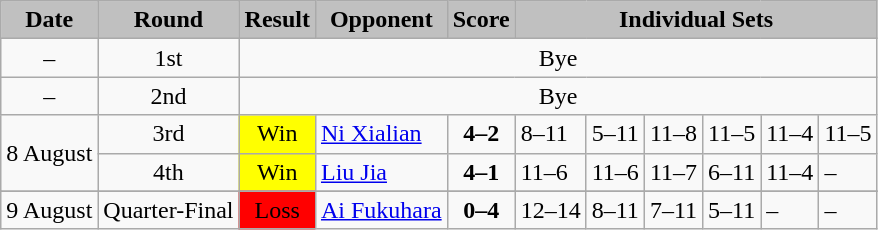<table class="wikitable">
<tr>
<td bgcolor="silver" align="center" valign="middle"><strong>Date</strong></td>
<td bgcolor="silver" align="center" valign="middle"><strong>Round</strong></td>
<td bgcolor="silver" align="center" valign="middle"><strong>Result</strong></td>
<td bgcolor="silver" align="center" valign="middle"><strong>Opponent</strong></td>
<td bgcolor="silver" align="center" valign="middle"><strong>Score</strong></td>
<td bgcolor="silver" align="center" valign="middle" colspan ="9"><strong>Individual Sets</strong></td>
</tr>
<tr>
<td align="center">–</td>
<td align="center">1st</td>
<td colspan ="12" align="center">Bye</td>
</tr>
<tr>
<td align="center">–</td>
<td align="center">2nd</td>
<td colspan ="12" align="center">Bye</td>
</tr>
<tr>
<td rowspan="2" align="center">8 August</td>
<td align="center">3rd</td>
<td bgcolor="yellow" align="center">Win</td>
<td> <a href='#'>Ni Xialian</a></td>
<td align="center"><strong>4–2</strong></td>
<td>8–11</td>
<td>5–11</td>
<td>11–8</td>
<td>11–5</td>
<td>11–4</td>
<td>11–5</td>
</tr>
<tr>
<td align="center">4th</td>
<td bgcolor="yellow" align="center">Win</td>
<td> <a href='#'>Liu Jia</a></td>
<td align="center"><strong>4–1</strong></td>
<td>11–6</td>
<td>11–6</td>
<td>11–7</td>
<td>6–11</td>
<td>11–4</td>
<td>–</td>
</tr>
<tr>
</tr>
<tr>
<td rowspan="2" align="center">9 August</td>
<td align="center">Quarter-Final</td>
<td bgcolor="red" align="center">Loss</td>
<td> <a href='#'>Ai Fukuhara</a></td>
<td align="center"><strong>0–4</strong></td>
<td>12–14</td>
<td>8–11</td>
<td>7–11</td>
<td>5–11</td>
<td>–</td>
<td>–</td>
</tr>
</table>
